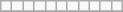<table class="wikitable letters-table">
<tr>
<td></td>
<td></td>
<td></td>
<td></td>
<td></td>
<td></td>
<td></td>
<td></td>
<td></td>
<td></td>
<td></td>
</tr>
<tr>
</tr>
</table>
